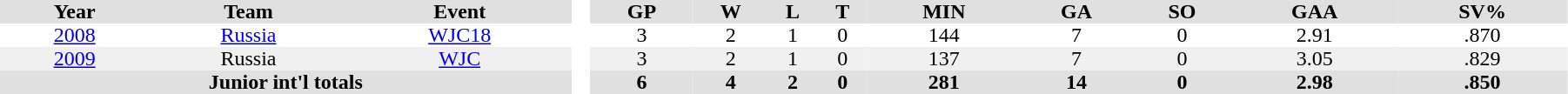<table border="0" cellpadding="0" cellspacing="0" style="width:95%;">
<tr>
<th colspan="3" style="background:#fff;"></th>
<th rowspan="99" style="background:#fff;"></th>
</tr>
<tr style="background:#e0e0e0; text-align:center;">
<th>Year</th>
<th>Team</th>
<th>Event</th>
<th rowspan="99" style="background:#fff;"> </th>
<th>GP</th>
<th>W</th>
<th>L</th>
<th>T</th>
<th>MIN</th>
<th>GA</th>
<th>SO</th>
<th>GAA</th>
<th>SV%</th>
</tr>
<tr align="center">
<td><a href='#'>2008</a></td>
<td><a href='#'>Russia</a></td>
<td><a href='#'>WJC18</a></td>
<td>3</td>
<td>2</td>
<td>1</td>
<td>0</td>
<td>144</td>
<td>7</td>
<td>0</td>
<td>2.91</td>
<td>.870</td>
</tr>
<tr align="center" bgcolor="#f0f0f0">
<td><a href='#'>2009</a></td>
<td>Russia</td>
<td><a href='#'>WJC</a></td>
<td>3</td>
<td>2</td>
<td>1</td>
<td>0</td>
<td>137</td>
<td>7</td>
<td>0</td>
<td>3.05</td>
<td>.829</td>
</tr>
<tr style="background:#e0e0e0; text-align:center;">
<th colspan=3>Junior int'l totals</th>
<th>6</th>
<th>4</th>
<th>2</th>
<th>0</th>
<th>281</th>
<th>14</th>
<th>0</th>
<th>2.98</th>
<th>.850</th>
</tr>
</table>
